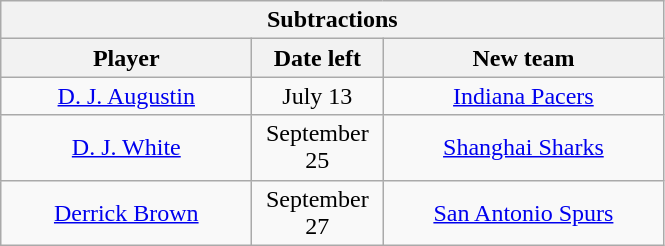<table class="wikitable" style="text-align:center">
<tr>
<th colspan=3>Subtractions</th>
</tr>
<tr>
<th style="width:160px">Player</th>
<th style="width:80px">Date left</th>
<th style="width:180px">New team</th>
</tr>
<tr>
<td><a href='#'>D. J. Augustin</a></td>
<td>July 13</td>
<td><a href='#'>Indiana Pacers</a></td>
</tr>
<tr>
<td><a href='#'>D. J. White</a></td>
<td>September 25</td>
<td><a href='#'>Shanghai Sharks</a> </td>
</tr>
<tr>
<td><a href='#'>Derrick Brown</a></td>
<td>September 27</td>
<td><a href='#'>San Antonio Spurs</a></td>
</tr>
</table>
